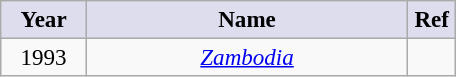<table class="wikitable" style="font-size:96%; text-align:center; margin: 6px;">
<tr>
<th style="background:#dde; width:50px;">Year</th>
<th style="background:#dde; width:207px;">Name</th>
<th style="background:#dde; width:25px;">Ref</th>
</tr>
<tr>
<td>1993</td>
<td><em><a href='#'>Zambodia</a></em></td>
<td></td>
</tr>
</table>
